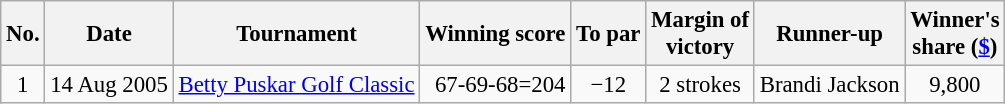<table class="wikitable" style="font-size:95%;">
<tr>
<th>No.</th>
<th>Date</th>
<th>Tournament</th>
<th>Winning score</th>
<th>To par</th>
<th>Margin of<br>victory</th>
<th>Runner-up</th>
<th>Winner's<br>share (<a href='#'>$</a>)</th>
</tr>
<tr>
<td align=center>1</td>
<td align=right>14 Aug 2005</td>
<td><a href='#'>Betty Puskar Golf Classic</a></td>
<td align=right>67-69-68=204</td>
<td align=center>−12</td>
<td align=center>2 strokes</td>
<td> Brandi Jackson</td>
<td align=center>9,800</td>
</tr>
</table>
